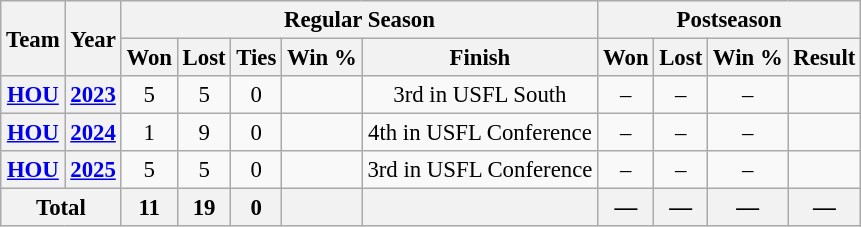<table class="wikitable" style="font-size: 95%; text-align:center;">
<tr>
<th rowspan="2">Team</th>
<th rowspan="2">Year</th>
<th colspan="5">Regular Season</th>
<th colspan="4">Postseason</th>
</tr>
<tr>
<th>Won</th>
<th>Lost</th>
<th>Ties</th>
<th>Win %</th>
<th>Finish</th>
<th>Won</th>
<th>Lost</th>
<th>Win %</th>
<th>Result</th>
</tr>
<tr>
<th><a href='#'>HOU</a></th>
<th><a href='#'>2023</a></th>
<td>5</td>
<td>5</td>
<td>0</td>
<td></td>
<td>3rd in USFL South</td>
<td>–</td>
<td>–</td>
<td>–</td>
<td></td>
</tr>
<tr>
<th><a href='#'>HOU</a></th>
<th><a href='#'>2024</a></th>
<td>1</td>
<td>9</td>
<td>0</td>
<td></td>
<td>4th in USFL Conference</td>
<td>–</td>
<td>–</td>
<td>–</td>
<td></td>
</tr>
<tr>
<th><a href='#'>HOU</a></th>
<th><a href='#'>2025</a></th>
<td>5</td>
<td>5</td>
<td>0</td>
<td></td>
<td>3rd in USFL Conference</td>
<td>–</td>
<td>–</td>
<td>–</td>
<td></td>
</tr>
<tr>
<th colspan="2">Total</th>
<th>11</th>
<th>19</th>
<th>0</th>
<th></th>
<th></th>
<th>—</th>
<th>—</th>
<th>—</th>
<th>—</th>
</tr>
</table>
